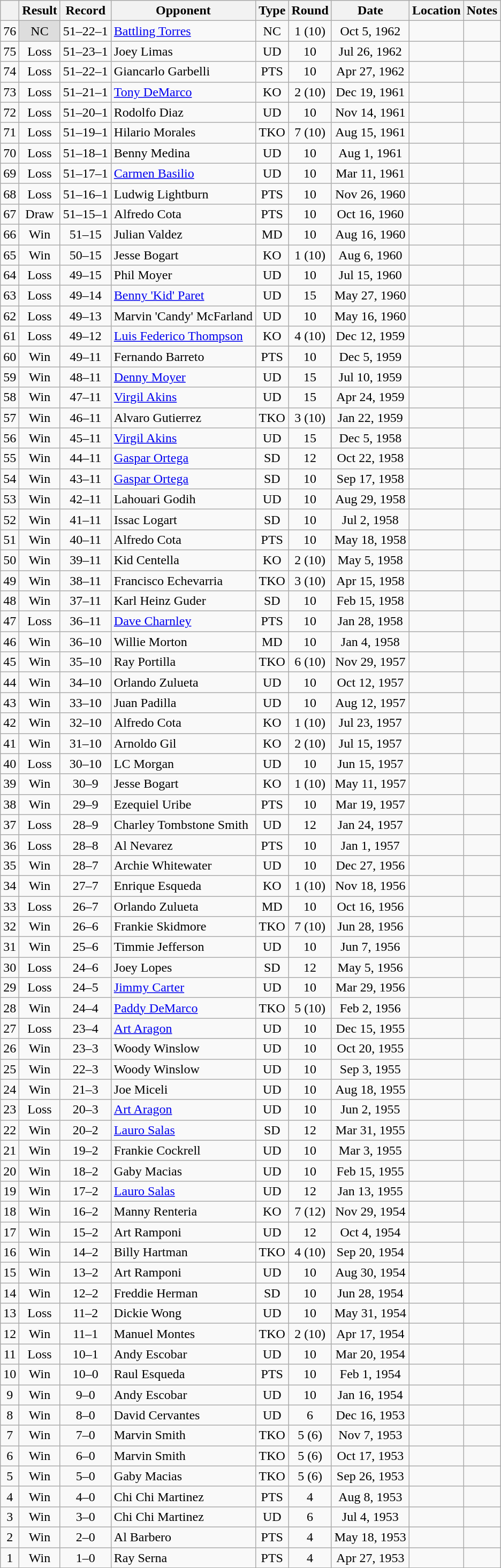<table class="wikitable" style="text-align:center">
<tr>
<th></th>
<th>Result</th>
<th>Record</th>
<th>Opponent</th>
<th>Type</th>
<th>Round</th>
<th>Date</th>
<th>Location</th>
<th>Notes</th>
</tr>
<tr>
<td>76</td>
<td style="background:#ddd;">NC</td>
<td>51–22–1 </td>
<td style="text-align:left;"><a href='#'>Battling Torres</a></td>
<td>NC</td>
<td>1 (10)</td>
<td>Oct 5, 1962</td>
<td style="text-align:left;"></td>
<td style="text-align:left;"></td>
</tr>
<tr>
<td>75</td>
<td>Loss</td>
<td>51–23–1</td>
<td style="text-align:left;">Joey Limas</td>
<td>UD</td>
<td>10</td>
<td>Jul 26, 1962</td>
<td style="text-align:left;"></td>
<td></td>
</tr>
<tr>
<td>74</td>
<td>Loss</td>
<td>51–22–1</td>
<td style="text-align:left;">Giancarlo Garbelli</td>
<td>PTS</td>
<td>10</td>
<td>Apr 27, 1962</td>
<td style="text-align:left;"></td>
<td></td>
</tr>
<tr>
<td>73</td>
<td>Loss</td>
<td>51–21–1</td>
<td style="text-align:left;"><a href='#'>Tony DeMarco</a></td>
<td>KO</td>
<td>2 (10)</td>
<td>Dec 19, 1961</td>
<td style="text-align:left;"></td>
<td></td>
</tr>
<tr>
<td>72</td>
<td>Loss</td>
<td>51–20–1</td>
<td style="text-align:left;">Rodolfo Diaz</td>
<td>UD</td>
<td>10</td>
<td>Nov 14, 1961</td>
<td style="text-align:left;"></td>
<td></td>
</tr>
<tr>
<td>71</td>
<td>Loss</td>
<td>51–19–1</td>
<td style="text-align:left;">Hilario Morales</td>
<td>TKO</td>
<td>7 (10)</td>
<td>Aug 15, 1961</td>
<td style="text-align:left;"></td>
<td></td>
</tr>
<tr>
<td>70</td>
<td>Loss</td>
<td>51–18–1</td>
<td style="text-align:left;">Benny Medina</td>
<td>UD</td>
<td>10</td>
<td>Aug 1, 1961</td>
<td style="text-align:left;"></td>
<td></td>
</tr>
<tr>
<td>69</td>
<td>Loss</td>
<td>51–17–1</td>
<td style="text-align:left;"><a href='#'>Carmen Basilio</a></td>
<td>UD</td>
<td>10</td>
<td>Mar 11, 1961</td>
<td style="text-align:left;"></td>
<td></td>
</tr>
<tr>
<td>68</td>
<td>Loss</td>
<td>51–16–1</td>
<td style="text-align:left;">Ludwig Lightburn</td>
<td>PTS</td>
<td>10</td>
<td>Nov 26, 1960</td>
<td style="text-align:left;"></td>
<td></td>
</tr>
<tr>
<td>67</td>
<td>Draw</td>
<td>51–15–1</td>
<td style="text-align:left;">Alfredo Cota</td>
<td>PTS</td>
<td>10</td>
<td>Oct 16, 1960</td>
<td style="text-align:left;"></td>
<td></td>
</tr>
<tr>
<td>66</td>
<td>Win</td>
<td>51–15</td>
<td style="text-align:left;">Julian Valdez</td>
<td>MD</td>
<td>10</td>
<td>Aug 16, 1960</td>
<td style="text-align:left;"></td>
<td></td>
</tr>
<tr>
<td>65</td>
<td>Win</td>
<td>50–15</td>
<td style="text-align:left;">Jesse Bogart</td>
<td>KO</td>
<td>1 (10)</td>
<td>Aug 6, 1960</td>
<td style="text-align:left;"></td>
<td></td>
</tr>
<tr>
<td>64</td>
<td>Loss</td>
<td>49–15</td>
<td style="text-align:left;">Phil Moyer</td>
<td>UD</td>
<td>10</td>
<td>Jul 15, 1960</td>
<td style="text-align:left;"></td>
<td></td>
</tr>
<tr>
<td>63</td>
<td>Loss</td>
<td>49–14</td>
<td style="text-align:left;"><a href='#'>Benny 'Kid' Paret</a></td>
<td>UD</td>
<td>15</td>
<td>May 27, 1960</td>
<td style="text-align:left;"></td>
<td style="text-align:left;"></td>
</tr>
<tr>
<td>62</td>
<td>Loss</td>
<td>49–13</td>
<td style="text-align:left;">Marvin 'Candy' McFarland</td>
<td>UD</td>
<td>10</td>
<td>May 16, 1960</td>
<td style="text-align:left;"></td>
<td></td>
</tr>
<tr>
<td>61</td>
<td>Loss</td>
<td>49–12</td>
<td style="text-align:left;"><a href='#'>Luis Federico Thompson</a></td>
<td>KO</td>
<td>4 (10)</td>
<td>Dec 12, 1959</td>
<td style="text-align:left;"></td>
<td></td>
</tr>
<tr>
<td>60</td>
<td>Win</td>
<td>49–11</td>
<td style="text-align:left;">Fernando Barreto</td>
<td>PTS</td>
<td>10</td>
<td>Dec 5, 1959</td>
<td style="text-align:left;"></td>
<td></td>
</tr>
<tr>
<td>59</td>
<td>Win</td>
<td>48–11</td>
<td style="text-align:left;"><a href='#'>Denny Moyer</a></td>
<td>UD</td>
<td>15</td>
<td>Jul 10, 1959</td>
<td style="text-align:left;"></td>
<td style="text-align:left;"></td>
</tr>
<tr>
<td>58</td>
<td>Win</td>
<td>47–11</td>
<td style="text-align:left;"><a href='#'>Virgil Akins</a></td>
<td>UD</td>
<td>15</td>
<td>Apr 24, 1959</td>
<td style="text-align:left;"></td>
<td style="text-align:left;"></td>
</tr>
<tr>
<td>57</td>
<td>Win</td>
<td>46–11</td>
<td style="text-align:left;">Alvaro Gutierrez</td>
<td>TKO</td>
<td>3 (10)</td>
<td>Jan 22, 1959</td>
<td style="text-align:left;"></td>
<td></td>
</tr>
<tr>
<td>56</td>
<td>Win</td>
<td>45–11</td>
<td style="text-align:left;"><a href='#'>Virgil Akins</a></td>
<td>UD</td>
<td>15</td>
<td>Dec 5, 1958</td>
<td style="text-align:left;"></td>
<td style="text-align:left;"></td>
</tr>
<tr>
<td>55</td>
<td>Win</td>
<td>44–11</td>
<td style="text-align:left;"><a href='#'>Gaspar Ortega</a></td>
<td>SD</td>
<td>12</td>
<td>Oct 22, 1958</td>
<td style="text-align:left;"></td>
<td></td>
</tr>
<tr>
<td>54</td>
<td>Win</td>
<td>43–11</td>
<td style="text-align:left;"><a href='#'>Gaspar Ortega</a></td>
<td>SD</td>
<td>10</td>
<td>Sep 17, 1958</td>
<td style="text-align:left;"></td>
<td></td>
</tr>
<tr>
<td>53</td>
<td>Win</td>
<td>42–11</td>
<td style="text-align:left;">Lahouari Godih</td>
<td>UD</td>
<td>10</td>
<td>Aug 29, 1958</td>
<td style="text-align:left;"></td>
<td></td>
</tr>
<tr>
<td>52</td>
<td>Win</td>
<td>41–11</td>
<td style="text-align:left;">Issac Logart</td>
<td>SD</td>
<td>10</td>
<td>Jul 2, 1958</td>
<td style="text-align:left;"></td>
<td></td>
</tr>
<tr>
<td>51</td>
<td>Win</td>
<td>40–11</td>
<td style="text-align:left;">Alfredo Cota</td>
<td>PTS</td>
<td>10</td>
<td>May 18, 1958</td>
<td style="text-align:left;"></td>
<td></td>
</tr>
<tr>
<td>50</td>
<td>Win</td>
<td>39–11</td>
<td style="text-align:left;">Kid Centella</td>
<td>KO</td>
<td>2 (10)</td>
<td>May 5, 1958</td>
<td style="text-align:left;"></td>
<td></td>
</tr>
<tr>
<td>49</td>
<td>Win</td>
<td>38–11</td>
<td style="text-align:left;">Francisco Echevarria</td>
<td>TKO</td>
<td>3 (10)</td>
<td>Apr 15, 1958</td>
<td style="text-align:left;"></td>
<td></td>
</tr>
<tr>
<td>48</td>
<td>Win</td>
<td>37–11</td>
<td style="text-align:left;">Karl Heinz Guder</td>
<td>SD</td>
<td>10</td>
<td>Feb 15, 1958</td>
<td style="text-align:left;"></td>
<td></td>
</tr>
<tr>
<td>47</td>
<td>Loss</td>
<td>36–11</td>
<td style="text-align:left;"><a href='#'>Dave Charnley</a></td>
<td>PTS</td>
<td>10</td>
<td>Jan 28, 1958</td>
<td style="text-align:left;"></td>
<td></td>
</tr>
<tr>
<td>46</td>
<td>Win</td>
<td>36–10</td>
<td style="text-align:left;">Willie Morton</td>
<td>MD</td>
<td>10</td>
<td>Jan 4, 1958</td>
<td style="text-align:left;"></td>
<td></td>
</tr>
<tr>
<td>45</td>
<td>Win</td>
<td>35–10</td>
<td style="text-align:left;">Ray Portilla</td>
<td>TKO</td>
<td>6 (10)</td>
<td>Nov 29, 1957</td>
<td style="text-align:left;"></td>
<td></td>
</tr>
<tr>
<td>44</td>
<td>Win</td>
<td>34–10</td>
<td style="text-align:left;">Orlando Zulueta</td>
<td>UD</td>
<td>10</td>
<td>Oct 12, 1957</td>
<td style="text-align:left;"></td>
<td></td>
</tr>
<tr>
<td>43</td>
<td>Win</td>
<td>33–10</td>
<td style="text-align:left;">Juan Padilla</td>
<td>UD</td>
<td>10</td>
<td>Aug 12, 1957</td>
<td style="text-align:left;"></td>
<td></td>
</tr>
<tr>
<td>42</td>
<td>Win</td>
<td>32–10</td>
<td style="text-align:left;">Alfredo Cota</td>
<td>KO</td>
<td>1 (10)</td>
<td>Jul 23, 1957</td>
<td style="text-align:left;"></td>
<td></td>
</tr>
<tr>
<td>41</td>
<td>Win</td>
<td>31–10</td>
<td style="text-align:left;">Arnoldo Gil</td>
<td>KO</td>
<td>2 (10)</td>
<td>Jul 15, 1957</td>
<td style="text-align:left;"></td>
<td></td>
</tr>
<tr>
<td>40</td>
<td>Loss</td>
<td>30–10</td>
<td style="text-align:left;">LC Morgan</td>
<td>UD</td>
<td>10</td>
<td>Jun 15, 1957</td>
<td style="text-align:left;"></td>
<td></td>
</tr>
<tr>
<td>39</td>
<td>Win</td>
<td>30–9</td>
<td style="text-align:left;">Jesse Bogart</td>
<td>KO</td>
<td>1 (10)</td>
<td>May 11, 1957</td>
<td style="text-align:left;"></td>
<td></td>
</tr>
<tr>
<td>38</td>
<td>Win</td>
<td>29–9</td>
<td style="text-align:left;">Ezequiel Uribe</td>
<td>PTS</td>
<td>10</td>
<td>Mar 19, 1957</td>
<td style="text-align:left;"></td>
<td></td>
</tr>
<tr>
<td>37</td>
<td>Loss</td>
<td>28–9</td>
<td style="text-align:left;">Charley Tombstone Smith</td>
<td>UD</td>
<td>12</td>
<td>Jan 24, 1957</td>
<td style="text-align:left;"></td>
<td></td>
</tr>
<tr>
<td>36</td>
<td>Loss</td>
<td>28–8</td>
<td style="text-align:left;">Al Nevarez</td>
<td>PTS</td>
<td>10</td>
<td>Jan 1, 1957</td>
<td style="text-align:left;"></td>
<td></td>
</tr>
<tr>
<td>35</td>
<td>Win</td>
<td>28–7</td>
<td style="text-align:left;">Archie Whitewater</td>
<td>UD</td>
<td>10</td>
<td>Dec 27, 1956</td>
<td style="text-align:left;"></td>
<td></td>
</tr>
<tr>
<td>34</td>
<td>Win</td>
<td>27–7</td>
<td style="text-align:left;">Enrique Esqueda</td>
<td>KO</td>
<td>1 (10)</td>
<td>Nov 18, 1956</td>
<td style="text-align:left;"></td>
<td></td>
</tr>
<tr>
<td>33</td>
<td>Loss</td>
<td>26–7</td>
<td style="text-align:left;">Orlando Zulueta</td>
<td>MD</td>
<td>10</td>
<td>Oct 16, 1956</td>
<td style="text-align:left;"></td>
<td></td>
</tr>
<tr>
<td>32</td>
<td>Win</td>
<td>26–6</td>
<td style="text-align:left;">Frankie Skidmore</td>
<td>TKO</td>
<td>7 (10)</td>
<td>Jun 28, 1956</td>
<td style="text-align:left;"></td>
<td></td>
</tr>
<tr>
<td>31</td>
<td>Win</td>
<td>25–6</td>
<td style="text-align:left;">Timmie Jefferson</td>
<td>UD</td>
<td>10</td>
<td>Jun 7, 1956</td>
<td style="text-align:left;"></td>
<td></td>
</tr>
<tr>
<td>30</td>
<td>Loss</td>
<td>24–6</td>
<td style="text-align:left;">Joey Lopes</td>
<td>SD</td>
<td>12</td>
<td>May 5, 1956</td>
<td style="text-align:left;"></td>
<td></td>
</tr>
<tr>
<td>29</td>
<td>Loss</td>
<td>24–5</td>
<td style="text-align:left;"><a href='#'>Jimmy Carter</a></td>
<td>UD</td>
<td>10</td>
<td>Mar 29, 1956</td>
<td style="text-align:left;"></td>
<td></td>
</tr>
<tr>
<td>28</td>
<td>Win</td>
<td>24–4</td>
<td style="text-align:left;"><a href='#'>Paddy DeMarco</a></td>
<td>TKO</td>
<td>5 (10)</td>
<td>Feb 2, 1956</td>
<td style="text-align:left;"></td>
<td></td>
</tr>
<tr>
<td>27</td>
<td>Loss</td>
<td>23–4</td>
<td style="text-align:left;"><a href='#'>Art Aragon</a></td>
<td>UD</td>
<td>10</td>
<td>Dec 15, 1955</td>
<td style="text-align:left;"></td>
<td></td>
</tr>
<tr>
<td>26</td>
<td>Win</td>
<td>23–3</td>
<td style="text-align:left;">Woody Winslow</td>
<td>UD</td>
<td>10</td>
<td>Oct 20, 1955</td>
<td style="text-align:left;"></td>
<td></td>
</tr>
<tr>
<td>25</td>
<td>Win</td>
<td>22–3</td>
<td style="text-align:left;">Woody Winslow</td>
<td>UD</td>
<td>10</td>
<td>Sep 3, 1955</td>
<td style="text-align:left;"></td>
<td></td>
</tr>
<tr>
<td>24</td>
<td>Win</td>
<td>21–3</td>
<td style="text-align:left;">Joe Miceli</td>
<td>UD</td>
<td>10</td>
<td>Aug 18, 1955</td>
<td style="text-align:left;"></td>
<td></td>
</tr>
<tr>
<td>23</td>
<td>Loss</td>
<td>20–3</td>
<td style="text-align:left;"><a href='#'>Art Aragon</a></td>
<td>UD</td>
<td>10</td>
<td>Jun 2, 1955</td>
<td style="text-align:left;"></td>
<td></td>
</tr>
<tr>
<td>22</td>
<td>Win</td>
<td>20–2</td>
<td style="text-align:left;"><a href='#'>Lauro Salas</a></td>
<td>SD</td>
<td>12</td>
<td>Mar 31, 1955</td>
<td style="text-align:left;"></td>
<td></td>
</tr>
<tr>
<td>21</td>
<td>Win</td>
<td>19–2</td>
<td style="text-align:left;">Frankie Cockrell</td>
<td>UD</td>
<td>10</td>
<td>Mar 3, 1955</td>
<td style="text-align:left;"></td>
<td></td>
</tr>
<tr>
<td>20</td>
<td>Win</td>
<td>18–2</td>
<td style="text-align:left;">Gaby Macias</td>
<td>UD</td>
<td>10</td>
<td>Feb 15, 1955</td>
<td style="text-align:left;"></td>
<td></td>
</tr>
<tr>
<td>19</td>
<td>Win</td>
<td>17–2</td>
<td style="text-align:left;"><a href='#'>Lauro Salas</a></td>
<td>UD</td>
<td>12</td>
<td>Jan 13, 1955</td>
<td style="text-align:left;"></td>
<td></td>
</tr>
<tr>
<td>18</td>
<td>Win</td>
<td>16–2</td>
<td style="text-align:left;">Manny Renteria</td>
<td>KO</td>
<td>7 (12)</td>
<td>Nov 29, 1954</td>
<td style="text-align:left;"></td>
<td></td>
</tr>
<tr>
<td>17</td>
<td>Win</td>
<td>15–2</td>
<td style="text-align:left;">Art Ramponi</td>
<td>UD</td>
<td>12</td>
<td>Oct 4, 1954</td>
<td style="text-align:left;"></td>
<td></td>
</tr>
<tr>
<td>16</td>
<td>Win</td>
<td>14–2</td>
<td style="text-align:left;">Billy Hartman</td>
<td>TKO</td>
<td>4 (10)</td>
<td>Sep 20, 1954</td>
<td style="text-align:left;"></td>
<td></td>
</tr>
<tr>
<td>15</td>
<td>Win</td>
<td>13–2</td>
<td style="text-align:left;">Art Ramponi</td>
<td>UD</td>
<td>10</td>
<td>Aug 30, 1954</td>
<td style="text-align:left;"></td>
<td></td>
</tr>
<tr>
<td>14</td>
<td>Win</td>
<td>12–2</td>
<td style="text-align:left;">Freddie Herman</td>
<td>SD</td>
<td>10</td>
<td>Jun 28, 1954</td>
<td style="text-align:left;"></td>
<td></td>
</tr>
<tr>
<td>13</td>
<td>Loss</td>
<td>11–2</td>
<td style="text-align:left;">Dickie Wong</td>
<td>UD</td>
<td>10</td>
<td>May 31, 1954</td>
<td style="text-align:left;"></td>
<td></td>
</tr>
<tr>
<td>12</td>
<td>Win</td>
<td>11–1</td>
<td style="text-align:left;">Manuel Montes</td>
<td>TKO</td>
<td>2 (10)</td>
<td>Apr 17, 1954</td>
<td style="text-align:left;"></td>
<td></td>
</tr>
<tr>
<td>11</td>
<td>Loss</td>
<td>10–1</td>
<td style="text-align:left;">Andy Escobar</td>
<td>UD</td>
<td>10</td>
<td>Mar 20, 1954</td>
<td style="text-align:left;"></td>
<td></td>
</tr>
<tr>
<td>10</td>
<td>Win</td>
<td>10–0</td>
<td style="text-align:left;">Raul Esqueda</td>
<td>PTS</td>
<td>10</td>
<td>Feb 1, 1954</td>
<td style="text-align:left;"></td>
<td style="text-align:left;"></td>
</tr>
<tr>
<td>9</td>
<td>Win</td>
<td>9–0</td>
<td style="text-align:left;">Andy Escobar</td>
<td>UD</td>
<td>10</td>
<td>Jan 16, 1954</td>
<td style="text-align:left;"></td>
<td></td>
</tr>
<tr>
<td>8</td>
<td>Win</td>
<td>8–0</td>
<td style="text-align:left;">David Cervantes</td>
<td>UD</td>
<td>6</td>
<td>Dec 16, 1953</td>
<td style="text-align:left;"></td>
<td></td>
</tr>
<tr>
<td>7</td>
<td>Win</td>
<td>7–0</td>
<td style="text-align:left;">Marvin Smith</td>
<td>TKO</td>
<td>5 (6)</td>
<td>Nov 7, 1953</td>
<td style="text-align:left;"></td>
<td></td>
</tr>
<tr>
<td>6</td>
<td>Win</td>
<td>6–0</td>
<td style="text-align:left;">Marvin Smith</td>
<td>TKO</td>
<td>5 (6)</td>
<td>Oct 17, 1953</td>
<td style="text-align:left;"></td>
<td></td>
</tr>
<tr>
<td>5</td>
<td>Win</td>
<td>5–0</td>
<td style="text-align:left;">Gaby Macias</td>
<td>TKO</td>
<td>5 (6)</td>
<td>Sep 26, 1953</td>
<td style="text-align:left;"></td>
<td></td>
</tr>
<tr>
<td>4</td>
<td>Win</td>
<td>4–0</td>
<td style="text-align:left;">Chi Chi Martinez</td>
<td>PTS</td>
<td>4</td>
<td>Aug 8, 1953</td>
<td style="text-align:left;"></td>
<td></td>
</tr>
<tr>
<td>3</td>
<td>Win</td>
<td>3–0</td>
<td style="text-align:left;">Chi Chi Martinez</td>
<td>UD</td>
<td>6</td>
<td>Jul 4, 1953</td>
<td style="text-align:left;"></td>
<td></td>
</tr>
<tr>
<td>2</td>
<td>Win</td>
<td>2–0</td>
<td style="text-align:left;">Al Barbero</td>
<td>PTS</td>
<td>4</td>
<td>May 18, 1953</td>
<td style="text-align:left;"></td>
<td></td>
</tr>
<tr>
<td>1</td>
<td>Win</td>
<td>1–0</td>
<td style="text-align:left;">Ray Serna</td>
<td>PTS</td>
<td>4</td>
<td>Apr 27, 1953</td>
<td style="text-align:left;"></td>
<td></td>
</tr>
<tr>
</tr>
</table>
